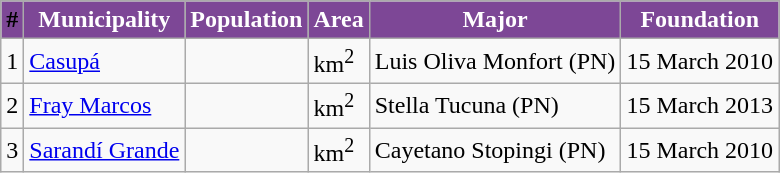<table class="wikitable sortable defaultleft col1center col3right col4right">
<tr>
<th style="background-color:#7d4796" scope=col>#</th>
<th style="color:white;background-color:#7d4796;text-align:center">Municipality</th>
<th style="color:white;background-color:#7d4796;text-align:center">Population</th>
<th style="color:white;background-color:#7d4796;text-align:center">Area</th>
<th style="color:white;background-color:#7d4796;text-align:center">Major </th>
<th style="color:white;background-color:#7d4796;text-align:center">Foundation</th>
</tr>
<tr>
<td>1</td>
<td><a href='#'>Casupá</a></td>
<td></td>
<td> km<sup>2</sup></td>
<td>Luis Oliva Monfort (PN)</td>
<td>15 March 2010</td>
</tr>
<tr>
<td>2</td>
<td><a href='#'>Fray Marcos</a></td>
<td></td>
<td> km<sup>2</sup></td>
<td>Stella Tucuna (PN)</td>
<td>15 March 2013 </td>
</tr>
<tr>
<td>3</td>
<td><a href='#'>Sarandí Grande</a></td>
<td></td>
<td> km<sup>2</sup></td>
<td>Cayetano Stopingi (PN)</td>
<td>15 March 2010</td>
</tr>
</table>
